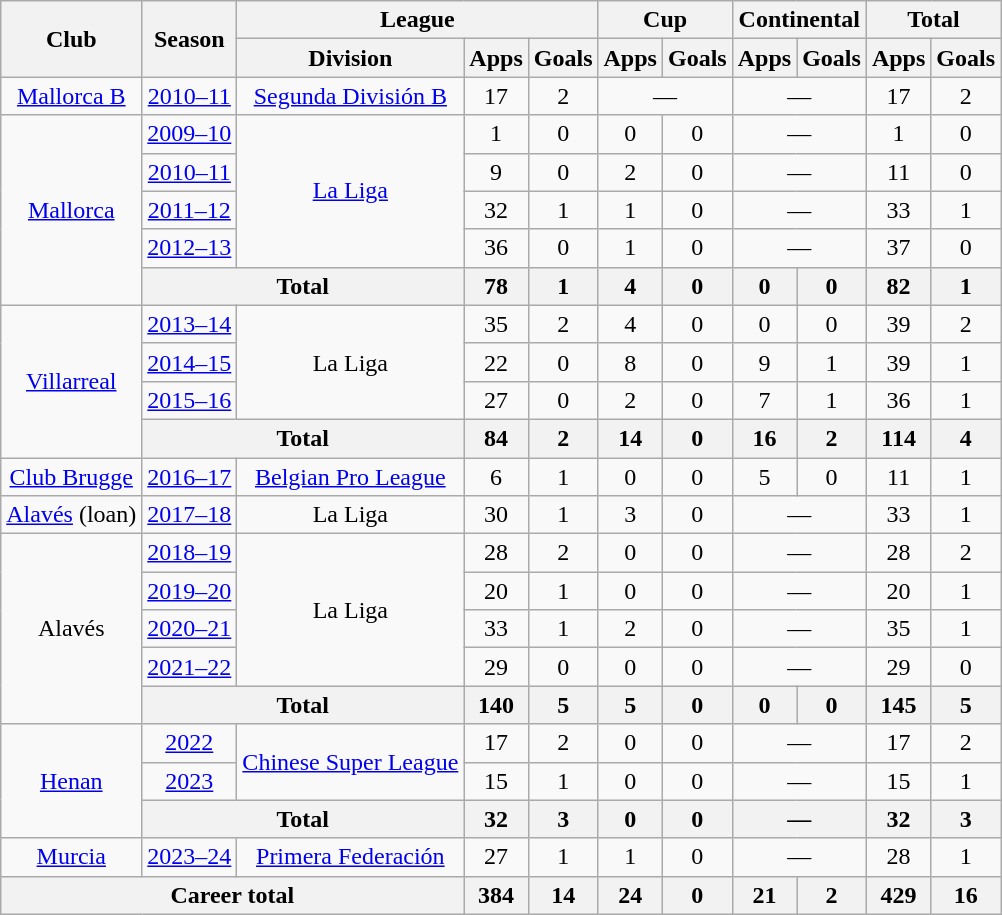<table class="wikitable" style="text-align:center">
<tr>
<th rowspan=2>Club</th>
<th rowspan=2>Season</th>
<th colspan=3>League</th>
<th colspan=2>Cup</th>
<th colspan=2>Continental</th>
<th colspan=2>Total</th>
</tr>
<tr>
<th>Division</th>
<th>Apps</th>
<th>Goals</th>
<th>Apps</th>
<th>Goals</th>
<th>Apps</th>
<th>Goals</th>
<th>Apps</th>
<th>Goals</th>
</tr>
<tr>
<td><a href='#'>Mallorca B</a></td>
<td><a href='#'>2010–11</a></td>
<td><a href='#'>Segunda División B</a></td>
<td>17</td>
<td>2</td>
<td colspan="2">—</td>
<td colspan="2">—</td>
<td>17</td>
<td>2</td>
</tr>
<tr>
<td rowspan=5><a href='#'>Mallorca</a></td>
<td><a href='#'>2009–10</a></td>
<td rowspan=4><a href='#'>La Liga</a></td>
<td>1</td>
<td>0</td>
<td>0</td>
<td>0</td>
<td colspan="2">—</td>
<td>1</td>
<td>0</td>
</tr>
<tr>
<td><a href='#'>2010–11</a></td>
<td>9</td>
<td>0</td>
<td>2</td>
<td>0</td>
<td colspan="2">—</td>
<td>11</td>
<td>0</td>
</tr>
<tr>
<td><a href='#'>2011–12</a></td>
<td>32</td>
<td>1</td>
<td>1</td>
<td>0</td>
<td colspan="2">—</td>
<td>33</td>
<td>1</td>
</tr>
<tr>
<td><a href='#'>2012–13</a></td>
<td>36</td>
<td>0</td>
<td>1</td>
<td>0</td>
<td colspan="2">—</td>
<td>37</td>
<td>0</td>
</tr>
<tr>
<th colspan=2>Total</th>
<th>78</th>
<th>1</th>
<th>4</th>
<th>0</th>
<th>0</th>
<th>0</th>
<th>82</th>
<th>1</th>
</tr>
<tr>
<td rowspan=4><a href='#'>Villarreal</a></td>
<td><a href='#'>2013–14</a></td>
<td rowspan=3>La Liga</td>
<td>35</td>
<td>2</td>
<td>4</td>
<td>0</td>
<td>0</td>
<td>0</td>
<td>39</td>
<td>2</td>
</tr>
<tr>
<td><a href='#'>2014–15</a></td>
<td>22</td>
<td>0</td>
<td>8</td>
<td>0</td>
<td>9</td>
<td>1</td>
<td>39</td>
<td>1</td>
</tr>
<tr>
<td><a href='#'>2015–16</a></td>
<td>27</td>
<td>0</td>
<td>2</td>
<td>0</td>
<td>7</td>
<td>1</td>
<td>36</td>
<td>1</td>
</tr>
<tr>
<th colspan=2>Total</th>
<th>84</th>
<th>2</th>
<th>14</th>
<th>0</th>
<th>16</th>
<th>2</th>
<th>114</th>
<th>4</th>
</tr>
<tr>
<td><a href='#'>Club Brugge</a></td>
<td><a href='#'>2016–17</a></td>
<td><a href='#'>Belgian Pro League</a></td>
<td>6</td>
<td>1</td>
<td>0</td>
<td>0</td>
<td>5</td>
<td>0</td>
<td>11</td>
<td>1</td>
</tr>
<tr>
<td><a href='#'>Alavés</a> (loan)</td>
<td><a href='#'>2017–18</a></td>
<td>La Liga</td>
<td>30</td>
<td>1</td>
<td>3</td>
<td>0</td>
<td colspan="2">—</td>
<td>33</td>
<td>1</td>
</tr>
<tr>
<td rowspan="5">Alavés</td>
<td><a href='#'>2018–19</a></td>
<td rowspan="4">La Liga</td>
<td>28</td>
<td>2</td>
<td>0</td>
<td>0</td>
<td colspan="2">—</td>
<td>28</td>
<td>2</td>
</tr>
<tr>
<td><a href='#'>2019–20</a></td>
<td>20</td>
<td>1</td>
<td>0</td>
<td>0</td>
<td colspan="2">—</td>
<td>20</td>
<td>1</td>
</tr>
<tr>
<td><a href='#'>2020–21</a></td>
<td>33</td>
<td>1</td>
<td>2</td>
<td>0</td>
<td colspan="2">—</td>
<td>35</td>
<td>1</td>
</tr>
<tr>
<td><a href='#'>2021–22</a></td>
<td>29</td>
<td>0</td>
<td>0</td>
<td>0</td>
<td colspan="2">—</td>
<td>29</td>
<td>0</td>
</tr>
<tr>
<th colspan=2>Total</th>
<th>140</th>
<th>5</th>
<th>5</th>
<th>0</th>
<th>0</th>
<th>0</th>
<th>145</th>
<th>5</th>
</tr>
<tr>
<td rowspan="3"><a href='#'>Henan</a></td>
<td><a href='#'>2022</a></td>
<td rowspan="2"><a href='#'>Chinese Super League</a></td>
<td>17</td>
<td>2</td>
<td>0</td>
<td>0</td>
<td colspan="2">—</td>
<td>17</td>
<td>2</td>
</tr>
<tr>
<td><a href='#'>2023</a></td>
<td>15</td>
<td>1</td>
<td>0</td>
<td>0</td>
<td colspan="2">—</td>
<td>15</td>
<td>1</td>
</tr>
<tr>
<th colspan="2">Total</th>
<th>32</th>
<th>3</th>
<th>0</th>
<th>0</th>
<th colspan="2">—</th>
<th>32</th>
<th>3</th>
</tr>
<tr>
<td><a href='#'>Murcia</a></td>
<td><a href='#'>2023–24</a></td>
<td><a href='#'>Primera Federación</a></td>
<td>27</td>
<td>1</td>
<td>1</td>
<td>0</td>
<td colspan="2">—</td>
<td>28</td>
<td>1</td>
</tr>
<tr>
<th colspan="3">Career total</th>
<th>384</th>
<th>14</th>
<th>24</th>
<th>0</th>
<th>21</th>
<th>2</th>
<th>429</th>
<th>16</th>
</tr>
</table>
